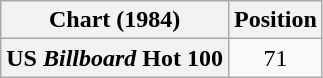<table class="wikitable plainrowheaders" style="text-align:center">
<tr>
<th>Chart (1984)</th>
<th>Position</th>
</tr>
<tr>
<th scope="row">US <em>Billboard</em> Hot 100</th>
<td>71</td>
</tr>
</table>
